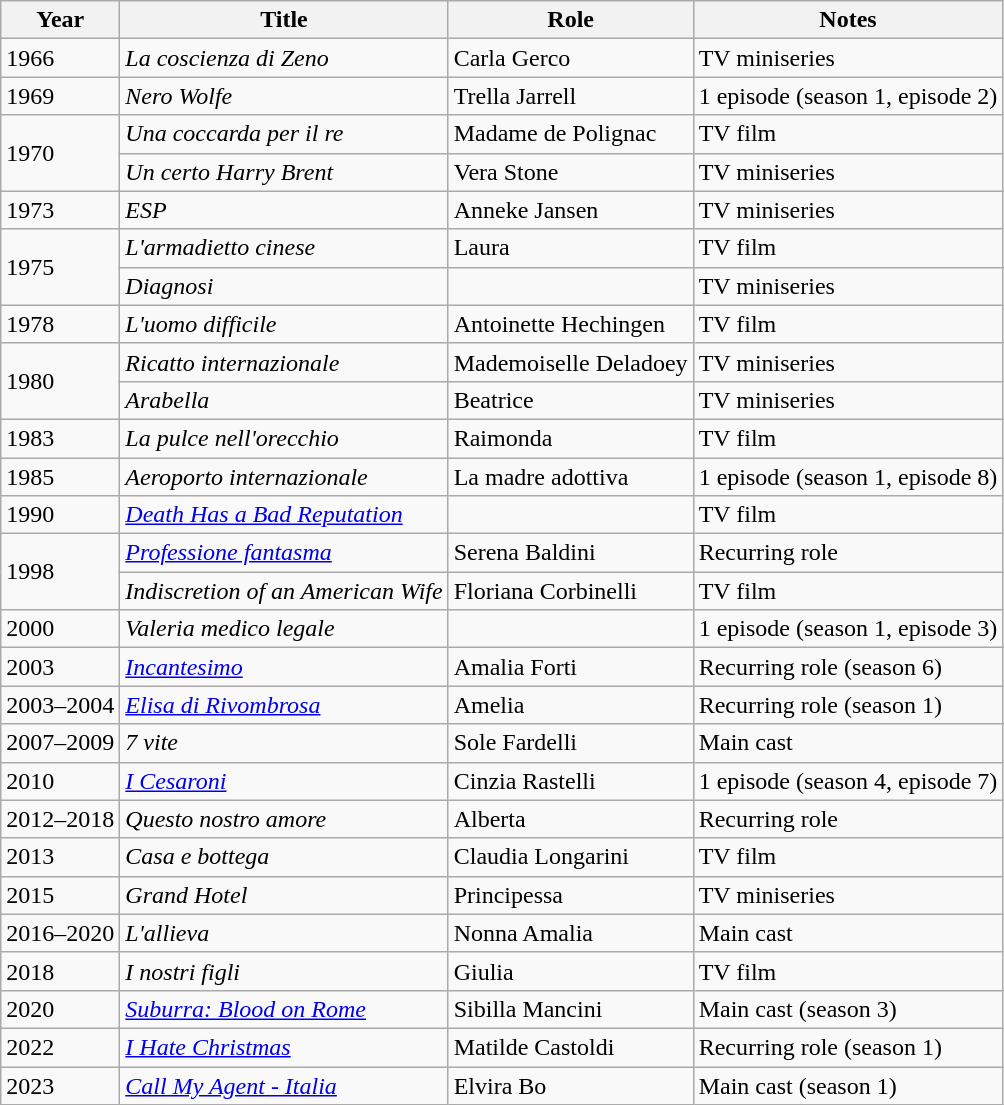<table class="wikitable plainrowheaders sortable">
<tr>
<th scope="col">Year</th>
<th scope="col">Title</th>
<th scope="col">Role</th>
<th scope="col">Notes</th>
</tr>
<tr>
<td>1966</td>
<td><em>La coscienza di Zeno</em></td>
<td>Carla Gerco</td>
<td>TV miniseries</td>
</tr>
<tr>
<td>1969</td>
<td><em>Nero Wolfe</em></td>
<td>Trella Jarrell</td>
<td>1 episode (season 1, episode 2)</td>
</tr>
<tr>
<td rowspan=2>1970</td>
<td><em>Una coccarda per il re</em></td>
<td>Madame de Polignac</td>
<td>TV film</td>
</tr>
<tr>
<td><em>Un certo Harry Brent</em></td>
<td>Vera Stone</td>
<td>TV miniseries</td>
</tr>
<tr>
<td>1973</td>
<td><em>ESP</em></td>
<td>Anneke Jansen</td>
<td>TV miniseries</td>
</tr>
<tr>
<td rowspan=2>1975</td>
<td><em>L'armadietto cinese</em></td>
<td>Laura</td>
<td>TV film</td>
</tr>
<tr>
<td><em>Diagnosi</em></td>
<td></td>
<td>TV miniseries</td>
</tr>
<tr>
<td>1978</td>
<td><em>L'uomo difficile</em></td>
<td>Antoinette Hechingen</td>
<td>TV film</td>
</tr>
<tr>
<td rowspan=2>1980</td>
<td><em>Ricatto internazionale</em></td>
<td>Mademoiselle Deladoey</td>
<td>TV miniseries</td>
</tr>
<tr>
<td><em>Arabella</em></td>
<td>Beatrice</td>
<td>TV miniseries</td>
</tr>
<tr>
<td>1983</td>
<td><em>La pulce nell'orecchio</em></td>
<td>Raimonda</td>
<td>TV film</td>
</tr>
<tr>
<td>1985</td>
<td><em>Aeroporto internazionale</em></td>
<td>La madre adottiva</td>
<td>1 episode (season 1, episode 8)</td>
</tr>
<tr>
<td>1990</td>
<td><em><a href='#'>Death Has a Bad Reputation</a></em></td>
<td></td>
<td>TV film</td>
</tr>
<tr>
<td rowspan=2>1998</td>
<td><em><a href='#'>Professione fantasma</a></em></td>
<td>Serena Baldini</td>
<td>Recurring role</td>
</tr>
<tr>
<td><em>Indiscretion of an American Wife</em></td>
<td>Floriana Corbinelli</td>
<td>TV film</td>
</tr>
<tr>
<td>2000</td>
<td><em>Valeria medico legale</em></td>
<td></td>
<td>1 episode (season 1, episode 3)</td>
</tr>
<tr>
<td>2003</td>
<td><em><a href='#'>Incantesimo</a></em></td>
<td>Amalia Forti</td>
<td>Recurring role (season 6)</td>
</tr>
<tr>
<td>2003–2004</td>
<td><em><a href='#'>Elisa di Rivombrosa</a></em></td>
<td>Amelia</td>
<td>Recurring role (season 1)</td>
</tr>
<tr>
<td>2007–2009</td>
<td><em>7 vite</em></td>
<td>Sole Fardelli</td>
<td>Main cast</td>
</tr>
<tr>
<td>2010</td>
<td><em><a href='#'>I Cesaroni</a></em></td>
<td>Cinzia Rastelli</td>
<td>1 episode (season 4, episode 7)</td>
</tr>
<tr>
<td>2012–2018</td>
<td><em>Questo nostro amore</em></td>
<td>Alberta</td>
<td>Recurring role</td>
</tr>
<tr>
<td>2013</td>
<td><em>Casa e bottega</em></td>
<td>Claudia Longarini</td>
<td>TV film</td>
</tr>
<tr>
<td>2015</td>
<td><em>Grand Hotel</em></td>
<td>Principessa</td>
<td>TV miniseries</td>
</tr>
<tr>
<td>2016–2020</td>
<td><em>L'allieva</em></td>
<td>Nonna Amalia</td>
<td>Main cast</td>
</tr>
<tr>
<td>2018</td>
<td><em>I nostri figli</em></td>
<td>Giulia</td>
<td>TV film</td>
</tr>
<tr>
<td>2020</td>
<td><em><a href='#'>Suburra: Blood on Rome</a></em></td>
<td>Sibilla Mancini</td>
<td>Main cast (season 3)</td>
</tr>
<tr>
<td>2022</td>
<td><em><a href='#'>I Hate Christmas</a></em></td>
<td>Matilde Castoldi</td>
<td>Recurring role (season 1)</td>
</tr>
<tr>
<td>2023</td>
<td><em><a href='#'>Call My Agent - Italia</a></em></td>
<td>Elvira Bo</td>
<td>Main cast (season 1)</td>
</tr>
</table>
